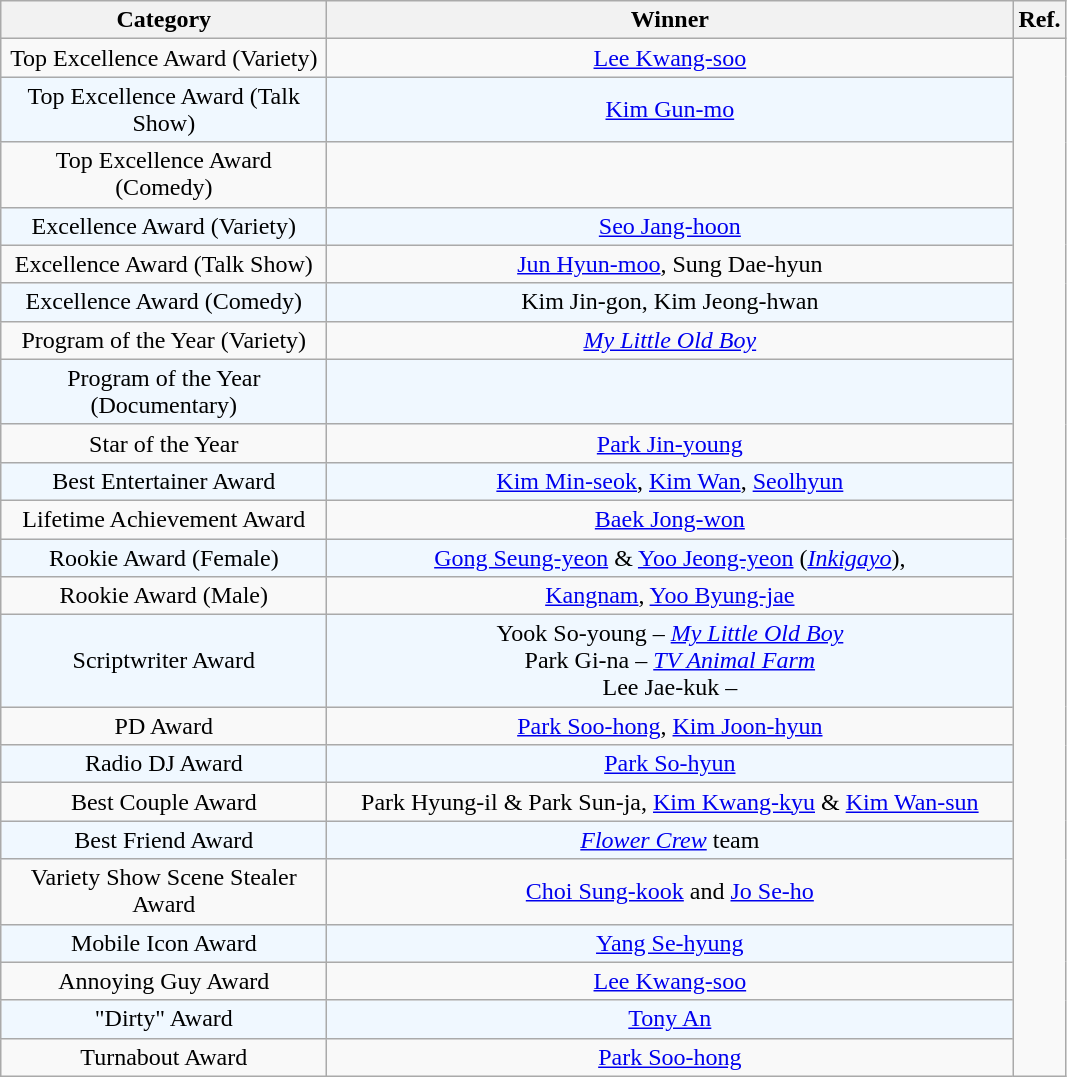<table class="wikitable sortable">
<tr align=center>
<th style="width:210px">Category</th>
<th style="width:450px">Winner</th>
<th style="width:10px">Ref.</th>
</tr>
<tr align=center>
<td>Top Excellence Award (Variety)</td>
<td><a href='#'>Lee Kwang-soo</a></td>
<td rowspan=23></td>
</tr>
<tr align=center style="background:#F0F8FF">
<td>Top Excellence Award (Talk Show)</td>
<td><a href='#'>Kim Gun-mo</a></td>
</tr>
<tr align=center>
<td>Top Excellence Award (Comedy)</td>
<td></td>
</tr>
<tr align=center style="background:#F0F8FF">
<td>Excellence Award (Variety)</td>
<td><a href='#'>Seo Jang-hoon</a></td>
</tr>
<tr align=center>
<td>Excellence Award (Talk Show)</td>
<td><a href='#'>Jun Hyun-moo</a>, Sung Dae-hyun</td>
</tr>
<tr align=center style="background:#F0F8FF">
<td>Excellence Award (Comedy)</td>
<td>Kim Jin-gon, Kim Jeong-hwan</td>
</tr>
<tr align=center>
<td>Program of the Year (Variety)</td>
<td><em><a href='#'>My Little Old Boy</a></em></td>
</tr>
<tr align=center style="background:#F0F8FF">
<td>Program of the Year (Documentary)</td>
<td><em></em></td>
</tr>
<tr align=center>
<td>Star of the Year</td>
<td><a href='#'>Park Jin-young</a></td>
</tr>
<tr align=center style="background:#F0F8FF">
<td>Best Entertainer Award</td>
<td><a href='#'>Kim Min-seok</a>, <a href='#'>Kim Wan</a>, <a href='#'>Seolhyun</a></td>
</tr>
<tr align=center>
<td>Lifetime Achievement Award</td>
<td><a href='#'>Baek Jong-won</a></td>
</tr>
<tr align=center style="background:#F0F8FF">
<td>Rookie Award (Female)</td>
<td><a href='#'>Gong Seung-yeon</a> & <a href='#'>Yoo Jeong-yeon</a> (<em><a href='#'>Inkigayo</a></em>), </td>
</tr>
<tr align=center>
<td>Rookie Award (Male)</td>
<td><a href='#'>Kangnam</a>, <a href='#'>Yoo Byung-jae</a></td>
</tr>
<tr align=center style="background:#F0F8FF">
<td>Scriptwriter Award</td>
<td>Yook So-young – <em><a href='#'>My Little Old Boy</a></em><br>Park Gi-na – <em><a href='#'>TV Animal Farm</a></em><br>Lee Jae-kuk – <em></em></td>
</tr>
<tr align=center>
<td>PD Award</td>
<td><a href='#'>Park Soo-hong</a>, <a href='#'>Kim Joon-hyun</a></td>
</tr>
<tr align=center style="background:#F0F8FF">
<td>Radio DJ Award</td>
<td><a href='#'>Park So-hyun</a></td>
</tr>
<tr align=center>
<td>Best Couple Award</td>
<td>Park Hyung-il & Park Sun-ja, <a href='#'>Kim Kwang-kyu</a> & <a href='#'>Kim Wan-sun</a></td>
</tr>
<tr align=center style="background:#F0F8FF">
<td>Best Friend Award</td>
<td><em><a href='#'>Flower Crew</a></em> team</td>
</tr>
<tr align=center>
<td>Variety Show Scene Stealer Award</td>
<td><a href='#'>Choi Sung-kook</a> and <a href='#'>Jo Se-ho</a></td>
</tr>
<tr align=center style="background:#F0F8FF">
<td>Mobile Icon Award</td>
<td><a href='#'>Yang Se-hyung</a></td>
</tr>
<tr align=center>
<td>Annoying Guy Award</td>
<td><a href='#'>Lee Kwang-soo</a></td>
</tr>
<tr align=center style="background:#F0F8FF">
<td>"Dirty" Award</td>
<td><a href='#'>Tony An</a></td>
</tr>
<tr align=center>
<td>Turnabout Award</td>
<td><a href='#'>Park Soo-hong</a></td>
</tr>
</table>
